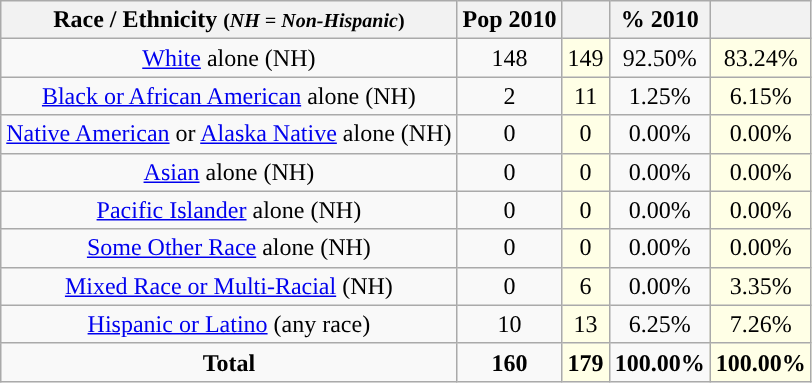<table class="wikitable" style="text-align:center;">
<tr>
<th>Race / Ethnicity <small>(<em>NH = Non-Hispanic</em>)</small></th>
<th>Pop 2010</th>
<th></th>
<th>% 2010</th>
<th></th>
</tr>
<tr>
<td><a href='#'>White</a> alone (NH)</td>
<td>148</td>
<td style='background: #ffffe6;'>149</td>
<td>92.50%</td>
<td style='background: #ffffe6;'>83.24%</td>
</tr>
<tr>
<td><a href='#'>Black or African American</a> alone (NH)</td>
<td>2</td>
<td style='background: #ffffe6;'>11</td>
<td>1.25%</td>
<td style='background: #ffffe6;'>6.15%</td>
</tr>
<tr>
<td><a href='#'>Native American</a> or <a href='#'>Alaska Native</a> alone (NH)</td>
<td>0</td>
<td style='background: #ffffe6;'>0</td>
<td>0.00%</td>
<td style='background: #ffffe6;'>0.00%</td>
</tr>
<tr>
<td><a href='#'>Asian</a> alone (NH)</td>
<td>0</td>
<td style='background: #ffffe6;'>0</td>
<td>0.00%</td>
<td style='background: #ffffe6;'>0.00%</td>
</tr>
<tr>
<td><a href='#'>Pacific Islander</a> alone (NH)</td>
<td>0</td>
<td style='background: #ffffe6;'>0</td>
<td>0.00%</td>
<td style='background: #ffffe6;'>0.00%</td>
</tr>
<tr>
<td><a href='#'>Some Other Race</a> alone (NH)</td>
<td>0</td>
<td style='background: #ffffe6;'>0</td>
<td>0.00%</td>
<td style='background: #ffffe6;'>0.00%</td>
</tr>
<tr>
<td><a href='#'>Mixed Race or Multi-Racial</a> (NH)</td>
<td>0</td>
<td style='background: #ffffe6;'>6</td>
<td>0.00%</td>
<td style='background: #ffffe6;'>3.35%</td>
</tr>
<tr>
<td><a href='#'>Hispanic or Latino</a> (any race)</td>
<td>10</td>
<td style='background: #ffffe6;'>13</td>
<td>6.25%</td>
<td style='background: #ffffe6;'>7.26%</td>
</tr>
<tr>
<td><strong>Total</strong></td>
<td><strong>160</strong></td>
<td style='background: #ffffe6;'><strong>179</strong></td>
<td><strong>100.00%</strong></td>
<td style='background: #ffffe6;'><strong>100.00%</strong></td>
</tr>
</table>
